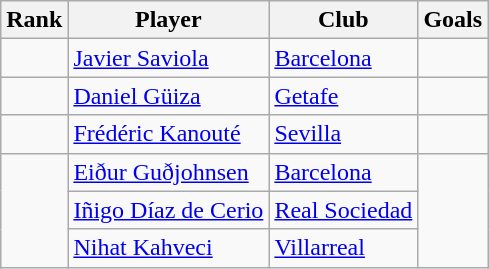<table class="wikitable sortable" border=" 1px #aaa solid" style="margin: 1em 1em 1em 0; background: #f9f9f9">
<tr>
<th>Rank</th>
<th>Player</th>
<th>Club</th>
<th>Goals</th>
</tr>
<tr>
<td></td>
<td> <a href='#'>Javier Saviola</a></td>
<td><a href='#'>Barcelona</a></td>
<td></td>
</tr>
<tr>
<td></td>
<td> <a href='#'>Daniel Güiza</a></td>
<td><a href='#'>Getafe</a></td>
<td></td>
</tr>
<tr>
<td></td>
<td> <a href='#'>Frédéric Kanouté</a></td>
<td><a href='#'>Sevilla</a></td>
<td></td>
</tr>
<tr>
<td rowspan="3"></td>
<td> <a href='#'>Eiður Guðjohnsen</a></td>
<td><a href='#'>Barcelona</a></td>
<td rowspan="3"></td>
</tr>
<tr>
<td> <a href='#'>Iñigo Díaz de Cerio</a></td>
<td><a href='#'>Real Sociedad</a></td>
</tr>
<tr>
<td> <a href='#'>Nihat Kahveci</a></td>
<td><a href='#'>Villarreal</a></td>
</tr>
</table>
